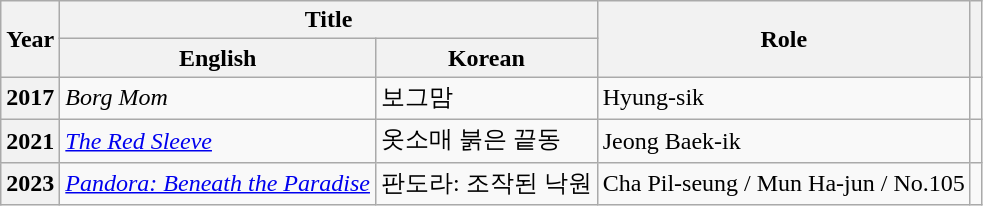<table class="wikitable sortable plainrowheaders">
<tr>
<th scope="col" rowspan="2">Year</th>
<th scope="col" colspan="2">Title</th>
<th scope="col" rowspan="2">Role</th>
<th scope="col" rowspan="2" class="unsortable"></th>
</tr>
<tr>
<th scope="col">English</th>
<th scope="col">Korean</th>
</tr>
<tr>
<th scope="row">2017</th>
<td><em>Borg Mom</em></td>
<td>보그맘</td>
<td>Hyung-sik</td>
<td style="text-align:center"></td>
</tr>
<tr>
<th scope="row">2021</th>
<td><em><a href='#'>The Red Sleeve</a></em></td>
<td>옷소매 붉은 끝동</td>
<td>Jeong Baek-ik</td>
<td style="text-align:center"></td>
</tr>
<tr>
<th scope="row">2023</th>
<td><em><a href='#'>Pandora: Beneath the Paradise</a></em></td>
<td>판도라: 조작된 낙원</td>
<td>Cha Pil-seung / Mun Ha-jun / No.105</td>
<td style="text-align:center"></td>
</tr>
</table>
